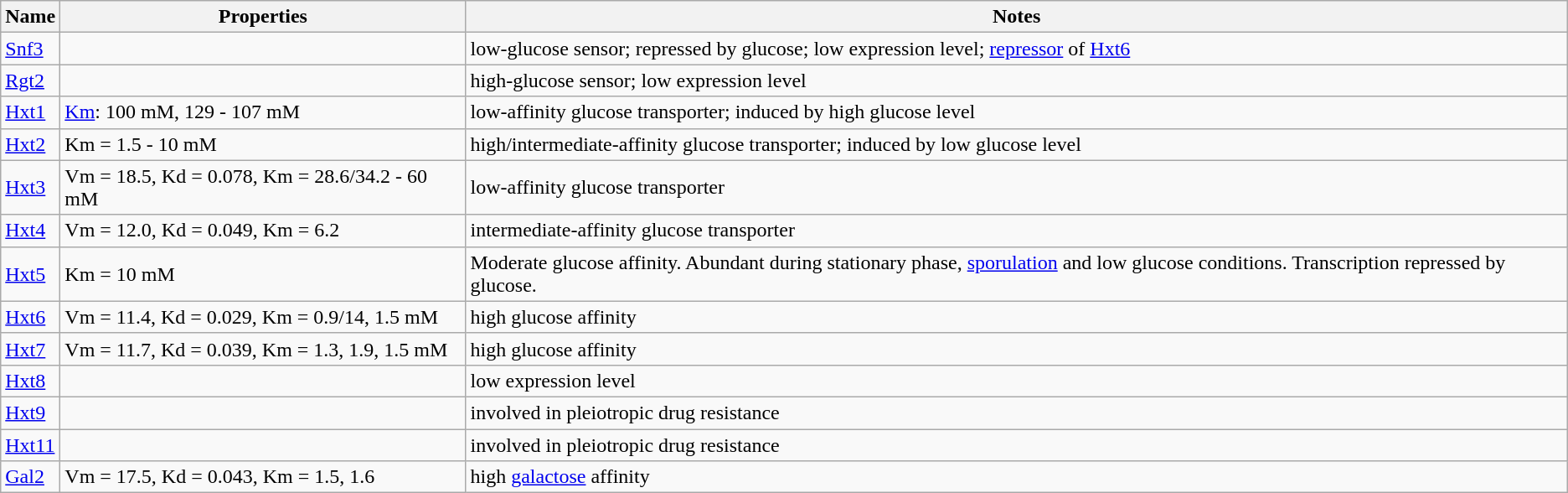<table class="wikitable">
<tr>
<th>Name</th>
<th>Properties</th>
<th>Notes</th>
</tr>
<tr>
<td><a href='#'>Snf3</a></td>
<td></td>
<td>low-glucose sensor; repressed by glucose; low expression level; <a href='#'>repressor</a> of <a href='#'>Hxt6</a></td>
</tr>
<tr>
<td><a href='#'>Rgt2</a></td>
<td></td>
<td>high-glucose sensor; low expression level</td>
</tr>
<tr>
<td><a href='#'>Hxt1</a></td>
<td><a href='#'>Km</a>: 100 mM, 129 - 107 mM</td>
<td>low-affinity glucose transporter; induced by high glucose level</td>
</tr>
<tr>
<td><a href='#'>Hxt2</a></td>
<td>Km = 1.5 - 10 mM</td>
<td>high/intermediate-affinity glucose transporter; induced by low glucose level</td>
</tr>
<tr>
<td><a href='#'>Hxt3</a></td>
<td>Vm = 18.5, Kd = 0.078, Km = 28.6/34.2 - 60 mM</td>
<td>low-affinity glucose transporter</td>
</tr>
<tr>
<td><a href='#'>Hxt4</a></td>
<td>Vm = 12.0, Kd = 0.049, Km = 6.2</td>
<td>intermediate-affinity glucose transporter</td>
</tr>
<tr>
<td><a href='#'>Hxt5</a></td>
<td>Km = 10 mM</td>
<td>Moderate glucose affinity. Abundant during stationary phase, <a href='#'>sporulation</a> and low glucose conditions. Transcription repressed by glucose.</td>
</tr>
<tr>
<td><a href='#'>Hxt6</a></td>
<td>Vm = 11.4, Kd = 0.029, Km = 0.9/14, 1.5 mM</td>
<td>high glucose affinity</td>
</tr>
<tr>
<td><a href='#'>Hxt7</a></td>
<td>Vm = 11.7, Kd = 0.039, Km = 1.3, 1.9, 1.5 mM</td>
<td>high glucose affinity</td>
</tr>
<tr>
<td><a href='#'>Hxt8</a></td>
<td></td>
<td>low expression level</td>
</tr>
<tr>
<td><a href='#'>Hxt9</a></td>
<td></td>
<td>involved in pleiotropic drug resistance</td>
</tr>
<tr>
<td><a href='#'>Hxt11</a></td>
<td></td>
<td>involved in pleiotropic drug resistance</td>
</tr>
<tr>
<td><a href='#'>Gal2</a></td>
<td>Vm = 17.5, Kd = 0.043, Km = 1.5, 1.6</td>
<td>high <a href='#'>galactose</a> affinity</td>
</tr>
</table>
